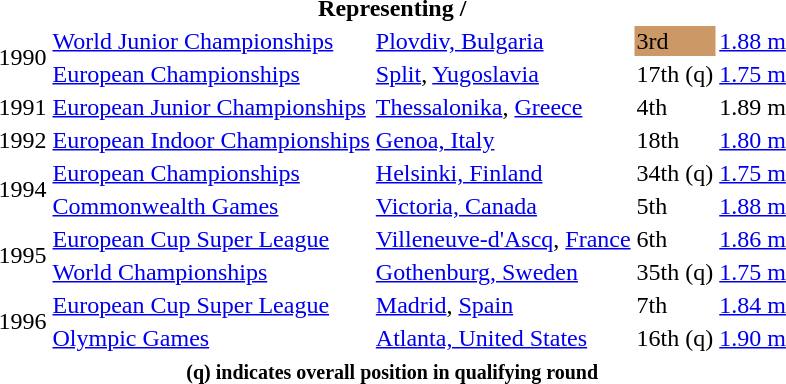<table>
<tr>
<th colspan="6">Representing  / </th>
</tr>
<tr>
<td rowspan=2>1990</td>
<td><a href='#'>World Junior Championships</a></td>
<td><a href='#'>Plovdiv, Bulgaria</a></td>
<td style="background:#c96;">3rd</td>
<td><a href='#'>1.88 m</a></td>
</tr>
<tr>
<td><a href='#'>European Championships</a></td>
<td><a href='#'>Split</a>, <a href='#'>Yugoslavia</a></td>
<td>17th (q)</td>
<td><a href='#'>1.75 m</a></td>
</tr>
<tr>
<td>1991</td>
<td><a href='#'>European Junior Championships</a></td>
<td><a href='#'>Thessalonika</a>, <a href='#'>Greece</a></td>
<td>4th</td>
<td>1.89 m</td>
</tr>
<tr>
<td>1992</td>
<td><a href='#'>European Indoor Championships</a></td>
<td><a href='#'>Genoa, Italy</a></td>
<td>18th</td>
<td><a href='#'>1.80 m</a></td>
</tr>
<tr>
<td rowspan=2>1994</td>
<td><a href='#'>European Championships</a></td>
<td><a href='#'>Helsinki, Finland</a></td>
<td>34th (q)</td>
<td><a href='#'>1.75 m</a></td>
</tr>
<tr>
<td><a href='#'>Commonwealth Games</a></td>
<td><a href='#'>Victoria, Canada</a></td>
<td>5th</td>
<td><a href='#'>1.88 m</a></td>
</tr>
<tr>
<td rowspan=2>1995</td>
<td><a href='#'>European Cup Super League</a></td>
<td><a href='#'>Villeneuve-d'Ascq</a>, <a href='#'>France</a></td>
<td>6th</td>
<td><a href='#'>1.86 m</a></td>
</tr>
<tr>
<td><a href='#'>World Championships</a></td>
<td><a href='#'>Gothenburg, Sweden</a></td>
<td>35th (q)</td>
<td><a href='#'>1.75 m</a></td>
</tr>
<tr>
<td rowspan=2>1996</td>
<td><a href='#'>European Cup Super League</a></td>
<td><a href='#'>Madrid</a>, <a href='#'>Spain</a></td>
<td>7th</td>
<td><a href='#'>1.84 m</a></td>
</tr>
<tr>
<td><a href='#'>Olympic Games</a></td>
<td><a href='#'>Atlanta, United States</a></td>
<td>16th (q)</td>
<td><a href='#'>1.90 m</a></td>
</tr>
<tr>
<th colspan=6><small><strong> (q) indicates overall position in qualifying round</strong></small></th>
</tr>
</table>
